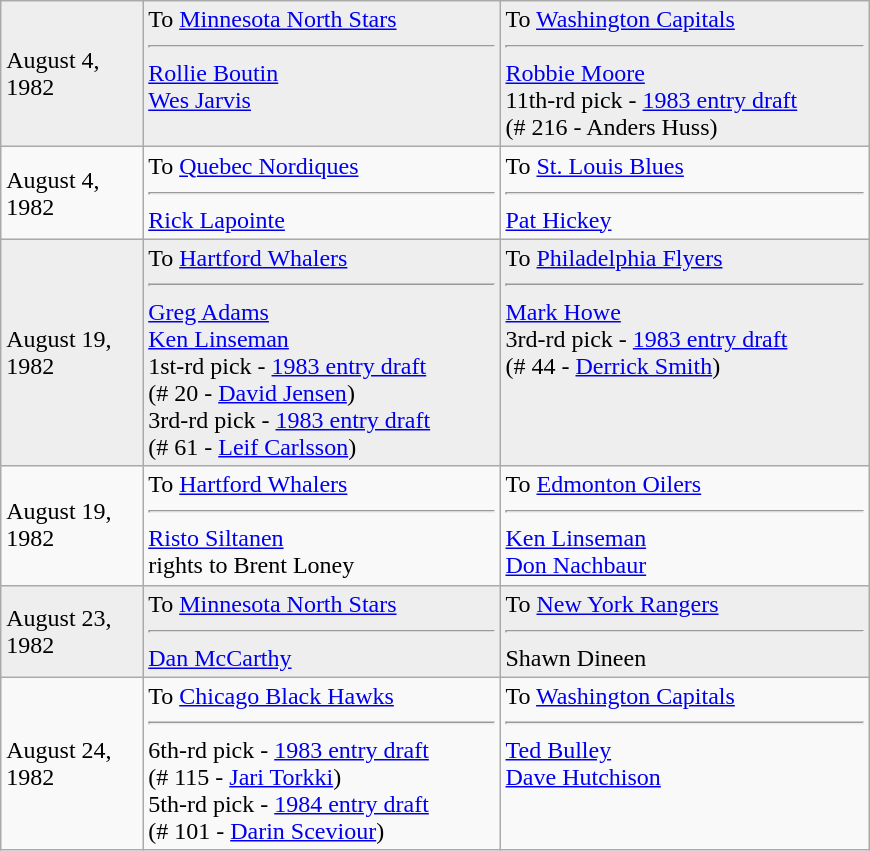<table class="wikitable" style="border:1px solid #999; width:580px;">
<tr style="background:#eee;">
<td>August 4,<br>1982</td>
<td valign="top">To <a href='#'>Minnesota North Stars</a><hr><a href='#'>Rollie Boutin</a><br><a href='#'>Wes Jarvis</a></td>
<td valign="top">To <a href='#'>Washington Capitals</a><hr><a href='#'>Robbie Moore</a><br>11th-rd pick - <a href='#'>1983 entry draft</a><br>(# 216 - Anders Huss)</td>
</tr>
<tr>
<td>August 4,<br>1982</td>
<td valign="top">To <a href='#'>Quebec Nordiques</a><hr><a href='#'>Rick Lapointe</a></td>
<td valign="top">To <a href='#'>St. Louis Blues</a><hr><a href='#'>Pat Hickey</a></td>
</tr>
<tr style="background:#eee;">
<td>August 19,<br>1982</td>
<td valign="top">To <a href='#'>Hartford Whalers</a><hr><a href='#'>Greg Adams</a><br><a href='#'>Ken Linseman</a><br>1st-rd pick - <a href='#'>1983 entry draft</a><br>(# 20 - <a href='#'>David Jensen</a>)<br>3rd-rd pick - <a href='#'>1983 entry draft</a><br>(# 61 - <a href='#'>Leif Carlsson</a>)</td>
<td valign="top">To <a href='#'>Philadelphia Flyers</a><hr><a href='#'>Mark Howe</a><br>3rd-rd pick - <a href='#'>1983 entry draft</a><br>(# 44 - <a href='#'>Derrick Smith</a>)</td>
</tr>
<tr>
<td>August 19,<br>1982</td>
<td valign="top">To <a href='#'>Hartford Whalers</a><hr><a href='#'>Risto Siltanen</a><br>rights to Brent Loney</td>
<td valign="top">To <a href='#'>Edmonton Oilers</a><hr><a href='#'>Ken Linseman</a><br><a href='#'>Don Nachbaur</a></td>
</tr>
<tr style="background:#eee;">
<td>August 23,<br>1982</td>
<td valign="top">To <a href='#'>Minnesota North Stars</a><hr><a href='#'>Dan McCarthy</a></td>
<td valign="top">To <a href='#'>New York Rangers</a><hr>Shawn Dineen</td>
</tr>
<tr>
<td>August 24,<br>1982</td>
<td valign="top">To <a href='#'>Chicago Black Hawks</a><hr>6th-rd pick - <a href='#'>1983 entry draft</a><br>(# 115 - <a href='#'>Jari Torkki</a>)<br>5th-rd pick - <a href='#'>1984 entry draft</a><br>(# 101 - <a href='#'>Darin Sceviour</a>)</td>
<td valign="top">To <a href='#'>Washington Capitals</a><hr><a href='#'>Ted Bulley</a><br><a href='#'>Dave Hutchison</a></td>
</tr>
</table>
